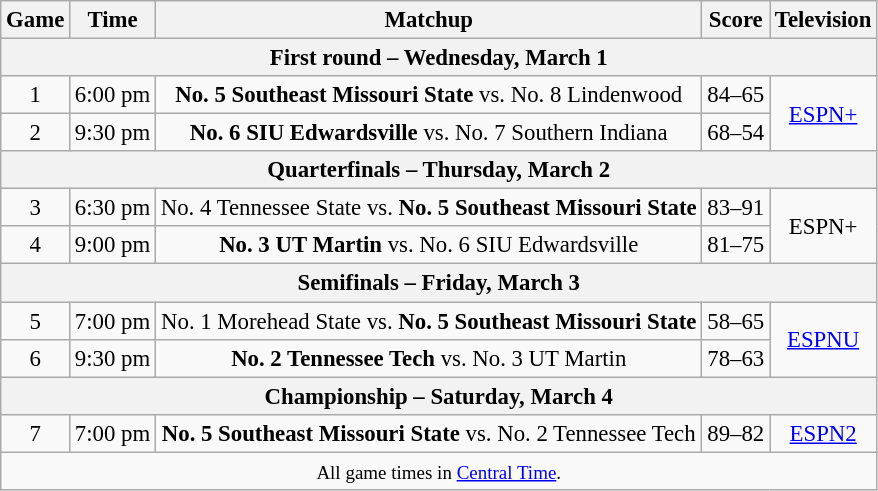<table class="wikitable" style="font-size: 95%;text-align:center">
<tr>
<th>Game</th>
<th>Time</th>
<th>Matchup</th>
<th>Score</th>
<th>Television</th>
</tr>
<tr>
<th colspan="5">First round – Wednesday, March 1</th>
</tr>
<tr>
<td>1</td>
<td>6:00 pm</td>
<td><strong>No. 5 Southeast Missouri State</strong> vs. No. 8 Lindenwood</td>
<td>84–65</td>
<td rowspan="2"><a href='#'>ESPN+</a></td>
</tr>
<tr>
<td>2</td>
<td>9:30 pm</td>
<td><strong>No. 6 SIU Edwardsville</strong> vs. No. 7 Southern Indiana</td>
<td>68–54</td>
</tr>
<tr>
<th colspan="5">Quarterfinals – Thursday, March 2</th>
</tr>
<tr>
<td>3</td>
<td>6:30 pm</td>
<td>No. 4 Tennessee State vs. <strong>No. 5 Southeast Missouri State</strong></td>
<td>83–91</td>
<td rowspan="2">ESPN+</td>
</tr>
<tr>
<td>4</td>
<td>9:00 pm</td>
<td><strong>No. 3 UT Martin</strong> vs. No. 6 SIU Edwardsville</td>
<td>81–75</td>
</tr>
<tr>
<th colspan="5">Semifinals – Friday, March 3</th>
</tr>
<tr>
<td>5</td>
<td>7:00 pm</td>
<td>No. 1 Morehead State vs. <strong>No. 5 Southeast Missouri State</strong></td>
<td>58–65</td>
<td rowspan="2"><a href='#'>ESPNU</a></td>
</tr>
<tr>
<td>6</td>
<td>9:30 pm</td>
<td><strong> No. 2 Tennessee Tech </strong> vs. No. 3 UT Martin</td>
<td>78–63</td>
</tr>
<tr>
<th colspan="5">Championship – Saturday, March 4</th>
</tr>
<tr>
<td>7</td>
<td>7:00 pm</td>
<td><strong>No. 5 Southeast Missouri State</strong> vs. No. 2 Tennessee Tech</td>
<td>89–82</td>
<td><a href='#'>ESPN2</a></td>
</tr>
<tr>
<td colspan="5"><small>All game times in <a href='#'>Central Time</a>.</small></td>
</tr>
</table>
